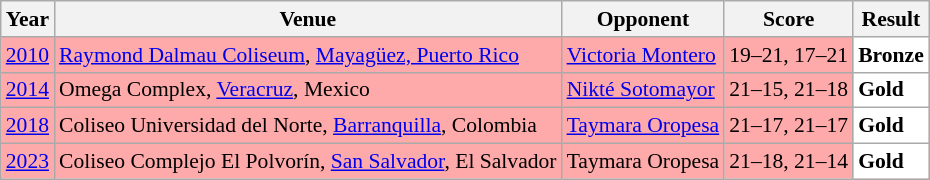<table class="sortable wikitable" style="font-size: 90%;">
<tr>
<th>Year</th>
<th>Venue</th>
<th>Opponent</th>
<th>Score</th>
<th>Result</th>
</tr>
<tr style="background:#FFAAAA">
<td align="center"><a href='#'>2010</a></td>
<td align="left"><a href='#'>Raymond Dalmau Coliseum</a>, <a href='#'>Mayagüez, Puerto Rico</a></td>
<td align="left"> <a href='#'>Victoria Montero</a></td>
<td align="left">19–21, 17–21</td>
<td style="text-align:left; background:white"> <strong>Bronze</strong></td>
</tr>
<tr style="background:#FFAAAA">
<td align="center"><a href='#'>2014</a></td>
<td align="left">Omega Complex, <a href='#'>Veracruz</a>, Mexico</td>
<td align="left"> <a href='#'>Nikté Sotomayor</a></td>
<td align="left">21–15, 21–18</td>
<td style="text-align:left; background:white"> <strong>Gold</strong></td>
</tr>
<tr style="background:#FFAAAA">
<td align="center"><a href='#'>2018</a></td>
<td align="left">Coliseo Universidad del Norte, <a href='#'>Barranquilla</a>, Colombia</td>
<td align="left"> <a href='#'>Taymara Oropesa</a></td>
<td align="left">21–17, 21–17</td>
<td style="text-align:left; background:white"> <strong>Gold</strong></td>
</tr>
<tr style="background:#FFAAAA">
<td align="center"><a href='#'>2023</a></td>
<td align="left">Coliseo Complejo El Polvorín, <a href='#'>San Salvador</a>, El Salvador</td>
<td align="left"> Taymara Oropesa</td>
<td align="left">21–18, 21–14</td>
<td style="text-align:left; background:white"> <strong>Gold</strong></td>
</tr>
</table>
